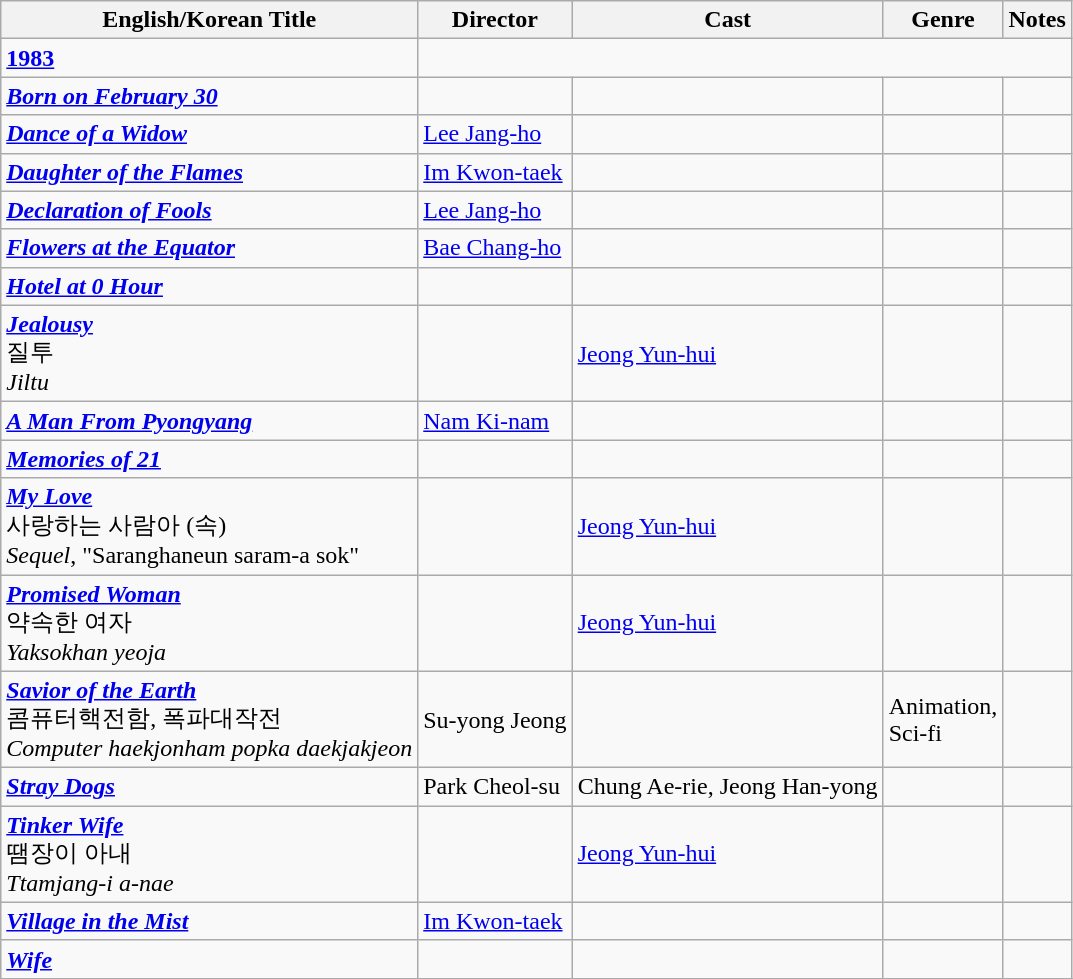<table class="wikitable">
<tr>
<th>English/Korean Title</th>
<th>Director</th>
<th>Cast</th>
<th>Genre</th>
<th>Notes</th>
</tr>
<tr>
<td><strong><a href='#'>1983</a></strong></td>
</tr>
<tr>
<td><strong><em><a href='#'>Born on February 30</a></em></strong></td>
<td></td>
<td></td>
<td></td>
<td></td>
</tr>
<tr>
<td><strong><em><a href='#'>Dance of a Widow</a></em></strong></td>
<td><a href='#'>Lee Jang-ho</a></td>
<td></td>
<td></td>
<td></td>
</tr>
<tr>
<td><strong><em><a href='#'>Daughter of the Flames</a></em></strong></td>
<td><a href='#'>Im Kwon-taek</a></td>
<td></td>
<td></td>
<td></td>
</tr>
<tr>
<td><strong><em><a href='#'>Declaration of Fools</a></em></strong></td>
<td><a href='#'>Lee Jang-ho</a></td>
<td></td>
<td></td>
<td></td>
</tr>
<tr>
<td><strong><em><a href='#'>Flowers at the Equator</a></em></strong></td>
<td><a href='#'>Bae Chang-ho</a></td>
<td></td>
<td></td>
<td></td>
</tr>
<tr>
<td><strong><em><a href='#'>Hotel at 0 Hour</a></em></strong></td>
<td></td>
<td></td>
<td></td>
<td></td>
</tr>
<tr>
<td><strong><em><a href='#'>Jealousy</a></em></strong><br>질투<br><em>Jiltu</em></td>
<td></td>
<td><a href='#'>Jeong Yun-hui</a></td>
<td></td>
<td></td>
</tr>
<tr>
<td><strong><em><a href='#'>A Man From Pyongyang</a></em></strong></td>
<td><a href='#'>Nam Ki-nam</a></td>
<td></td>
<td></td>
<td></td>
</tr>
<tr>
<td><strong><em><a href='#'>Memories of 21</a></em></strong></td>
<td></td>
<td></td>
<td></td>
<td></td>
</tr>
<tr>
<td><strong><em><a href='#'>My Love</a></em></strong><br>사랑하는 사람아 (속)<br><em>Sequel</em>, "Saranghaneun saram-a sok"</td>
<td></td>
<td><a href='#'>Jeong Yun-hui</a></td>
<td></td>
<td></td>
</tr>
<tr>
<td><strong><em><a href='#'>Promised Woman</a></em></strong><br>약속한 여자<br><em>Yaksokhan yeoja</em></td>
<td></td>
<td><a href='#'>Jeong Yun-hui</a></td>
<td></td>
<td></td>
</tr>
<tr>
<td><strong><em><a href='#'>Savior of the Earth</a></em></strong><br>콤퓨터핵전함, 폭파대작전<br><em>Computer haekjonham popka daekjakjeon</em></td>
<td>Su-yong Jeong</td>
<td></td>
<td>Animation,<br>Sci-fi</td>
<td></td>
</tr>
<tr>
<td><strong><em><a href='#'>Stray Dogs</a></em></strong></td>
<td>Park Cheol-su</td>
<td>Chung Ae-rie, Jeong Han-yong</td>
<td></td>
<td></td>
</tr>
<tr>
<td><strong><em><a href='#'>Tinker Wife</a></em></strong><br>땜장이 아내<br><em>Ttamjang-i a-nae</em></td>
<td></td>
<td><a href='#'>Jeong Yun-hui</a></td>
<td></td>
<td></td>
</tr>
<tr>
<td><strong><em><a href='#'>Village in the Mist</a></em></strong></td>
<td><a href='#'>Im Kwon-taek</a></td>
<td></td>
<td></td>
<td></td>
</tr>
<tr>
<td><strong><em><a href='#'>Wife</a></em></strong></td>
<td></td>
<td></td>
<td></td>
<td></td>
</tr>
<tr>
</tr>
</table>
